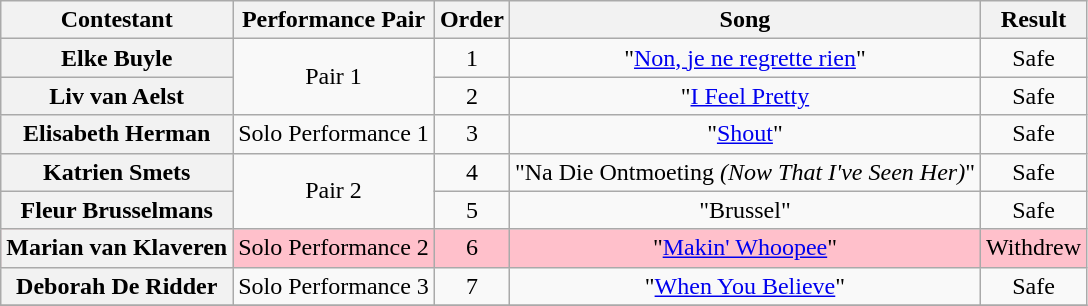<table class="wikitable plainrowheaders" style="text-align:center;">
<tr>
<th scope="col">Contestant</th>
<th scope="col">Performance Pair</th>
<th scope="col">Order</th>
<th scope="col">Song</th>
<th scope="col">Result</th>
</tr>
<tr>
<th scope="row">Elke Buyle</th>
<td rowspan="2">Pair 1</td>
<td>1</td>
<td>"<a href='#'>Non, je ne regrette rien</a>"</td>
<td>Safe</td>
</tr>
<tr>
<th scope="row">Liv van Aelst</th>
<td>2</td>
<td>"<a href='#'>I Feel Pretty</a></td>
<td>Safe</td>
</tr>
<tr>
<th scope="row">Elisabeth Herman</th>
<td rowspan="1">Solo Performance 1</td>
<td>3</td>
<td>"<a href='#'>Shout</a>"</td>
<td>Safe</td>
</tr>
<tr>
<th scope="row">Katrien Smets</th>
<td rowspan="2">Pair 2</td>
<td>4</td>
<td>"Na Die Ontmoeting <em>(Now That I've Seen Her)</em>"</td>
<td>Safe</td>
</tr>
<tr>
<th scope="row">Fleur Brusselmans</th>
<td>5</td>
<td>"Brussel"</td>
<td>Safe</td>
</tr>
<tr style = "background:pink">
<th scope="row">Marian van Klaveren</th>
<td rowspan="1">Solo Performance 2</td>
<td>6</td>
<td>"<a href='#'>Makin' Whoopee</a>"</td>
<td>Withdrew</td>
</tr>
<tr>
<th scope="row">Deborah De Ridder</th>
<td rowspan="1">Solo Performance 3</td>
<td>7</td>
<td>"<a href='#'>When You Believe</a>"</td>
<td>Safe</td>
</tr>
<tr>
</tr>
</table>
